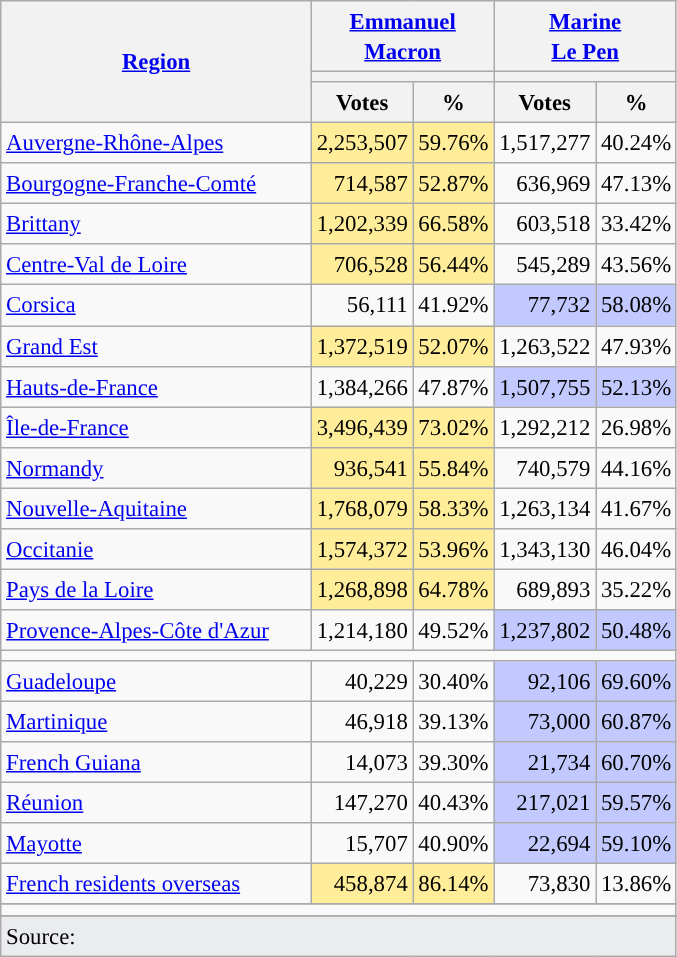<table class="wikitable sortable collapsible collapsed mw-datatable" style="text-align:right; font-size:95%; line-height:20px">
<tr>
<th width="200" rowspan="3"><a href='#'>Region</a></th>
<th width="110" colspan="2"><a href='#'>Emmanuel<br>Macron</a></th>
<th width="110" colspan="2"><a href='#'>Marine<br>Le Pen</a></th>
</tr>
<tr>
<th colspan="2" style="background:"></th>
<th colspan="2" style="background:"></th>
</tr>
<tr>
<th>Votes</th>
<th>%</th>
<th>Votes</th>
<th>%</th>
</tr>
<tr>
<td align="left"><a href='#'>Auvergne-Rhône-Alpes</a></td>
<td style="background:#FFED99;">2,253,507</td>
<td style="background:#FFED99;">59.76%</td>
<td>1,517,277</td>
<td>40.24%</td>
</tr>
<tr>
<td align="left"><a href='#'>Bourgogne-Franche-Comté</a></td>
<td style="background:#FFED99;">714,587</td>
<td style="background:#FFED99;">52.87%</td>
<td>636,969</td>
<td>47.13%</td>
</tr>
<tr>
<td align="left"><a href='#'>Brittany</a></td>
<td style="background:#FFED99;">1,202,339</td>
<td style="background:#FFED99;">66.58%</td>
<td>603,518</td>
<td>33.42%</td>
</tr>
<tr>
<td align="left"><a href='#'>Centre-Val de Loire</a></td>
<td style="background:#FFED99;">706,528</td>
<td style="background:#FFED99;">56.44%</td>
<td>545,289</td>
<td>43.56%</td>
</tr>
<tr>
<td align="left"><a href='#'>Corsica</a></td>
<td>56,111</td>
<td>41.92%</td>
<td style="background:#C1C9FF;">77,732</td>
<td style="background:#C1C9FF;">58.08%</td>
</tr>
<tr>
<td align="left"><a href='#'>Grand Est</a></td>
<td style="background:#FFED99;">1,372,519</td>
<td style="background:#FFED99;">52.07%</td>
<td>1,263,522</td>
<td>47.93%</td>
</tr>
<tr>
<td align="left"><a href='#'>Hauts-de-France</a></td>
<td>1,384,266</td>
<td>47.87%</td>
<td style="background:#C1C9FF;">1,507,755</td>
<td style="background:#C1C9FF;">52.13%</td>
</tr>
<tr>
<td align="left"><a href='#'>Île-de-France</a></td>
<td style="background:#FFED99;">3,496,439</td>
<td style="background:#FFED99;">73.02%</td>
<td>1,292,212</td>
<td>26.98%</td>
</tr>
<tr>
<td align="left"><a href='#'>Normandy</a></td>
<td style="background:#FFED99;">936,541</td>
<td style="background:#FFED99;">55.84%</td>
<td>740,579</td>
<td>44.16%</td>
</tr>
<tr>
<td align="left"><a href='#'>Nouvelle-Aquitaine</a></td>
<td style="background:#FFED99;">1,768,079</td>
<td style="background:#FFED99;">58.33%</td>
<td>1,263,134</td>
<td>41.67%</td>
</tr>
<tr>
<td align="left"><a href='#'>Occitanie</a></td>
<td style="background:#FFED99;">1,574,372</td>
<td style="background:#FFED99;">53.96%</td>
<td>1,343,130</td>
<td>46.04%</td>
</tr>
<tr>
<td align="left"><a href='#'>Pays de la Loire</a></td>
<td style="background:#FFED99;">1,268,898</td>
<td style="background:#FFED99;">64.78%</td>
<td>689,893</td>
<td>35.22%</td>
</tr>
<tr>
<td align="left"><a href='#'>Provence-Alpes-Côte d'Azur</a></td>
<td>1,214,180</td>
<td>49.52%</td>
<td style="background:#C1C9FF;">1,237,802</td>
<td style="background:#C1C9FF;">50.48%</td>
</tr>
<tr class="sortbottom">
<td colspan="5"></td>
</tr>
<tr>
<td align="left"><a href='#'>Guadeloupe</a></td>
<td>40,229</td>
<td>30.40%</td>
<td style="background:#C1C9FF;">92,106</td>
<td style="background:#C1C9FF;">69.60%</td>
</tr>
<tr>
<td align="left"><a href='#'>Martinique</a></td>
<td>46,918</td>
<td>39.13%</td>
<td style="background:#C1C9FF;">73,000</td>
<td style="background:#C1C9FF;">60.87%</td>
</tr>
<tr>
<td align="left"><a href='#'>French Guiana</a></td>
<td>14,073</td>
<td>39.30%</td>
<td style="background:#C1C9FF;">21,734</td>
<td style="background:#C1C9FF;">60.70%</td>
</tr>
<tr>
<td align="left"><a href='#'>Réunion</a></td>
<td>147,270</td>
<td>40.43%</td>
<td style="background:#C1C9FF;">217,021</td>
<td style="background:#C1C9FF;">59.57%</td>
</tr>
<tr>
<td align="left"><a href='#'>Mayotte</a></td>
<td>15,707</td>
<td>40.90%</td>
<td style="background:#C1C9FF;">22,694</td>
<td style="background:#C1C9FF;">59.10%</td>
</tr>
<tr>
<td align="left"><a href='#'>French residents overseas</a></td>
<td style="background:#FFED99;">458,874</td>
<td style="background:#FFED99;">86.14%</td>
<td>73,830</td>
<td>13.86%</td>
</tr>
<tr>
</tr>
<tr class="sortbottom">
<td colspan="5"></td>
</tr>
<tr>
</tr>
<tr class="sortbottom">
<td colspan="5" style="text-align:left; background-color:#eaecf0">Source: </td>
</tr>
</table>
